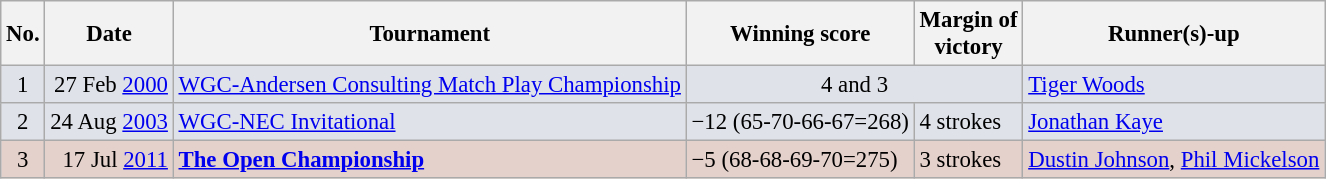<table class="wikitable" style="font-size:95%;">
<tr>
<th>No.</th>
<th>Date</th>
<th>Tournament</th>
<th>Winning score</th>
<th>Margin of<br>victory</th>
<th>Runner(s)-up</th>
</tr>
<tr style="background:#dfe2e9;">
<td align=center>1</td>
<td align=right>27 Feb <a href='#'>2000</a></td>
<td><a href='#'>WGC-Andersen Consulting Match Play Championship</a></td>
<td colspan=2 align=center>4 and 3</td>
<td> <a href='#'>Tiger Woods</a></td>
</tr>
<tr style="background:#dfe2e9;">
<td align=center>2</td>
<td align=right>24 Aug <a href='#'>2003</a></td>
<td><a href='#'>WGC-NEC Invitational</a></td>
<td>−12 (65-70-66-67=268)</td>
<td>4 strokes</td>
<td> <a href='#'>Jonathan Kaye</a></td>
</tr>
<tr style="background:#e5d1cb;">
<td align=center>3</td>
<td align=right>17 Jul <a href='#'>2011</a></td>
<td><strong><a href='#'>The Open Championship</a></strong></td>
<td>−5 (68-68-69-70=275)</td>
<td>3 strokes</td>
<td> <a href='#'>Dustin Johnson</a>,  <a href='#'>Phil Mickelson</a></td>
</tr>
</table>
